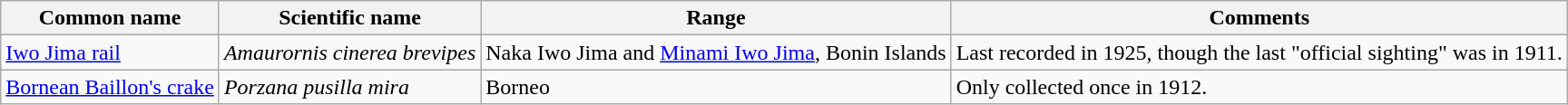<table class="wikitable sortable">
<tr>
<th>Common name</th>
<th>Scientific name</th>
<th>Range</th>
<th class="unsortable">Comments</th>
</tr>
<tr>
<td><a href='#'>Iwo Jima rail</a></td>
<td><em>Amaurornis cinerea brevipes</em></td>
<td>Naka Iwo Jima and <a href='#'>Minami Iwo Jima</a>, Bonin Islands</td>
<td>Last recorded in 1925, though the last "official sighting" was in 1911.</td>
</tr>
<tr>
<td><a href='#'>Bornean Baillon's crake</a></td>
<td><em>Porzana pusilla mira</em></td>
<td>Borneo</td>
<td>Only collected once in 1912.</td>
</tr>
</table>
